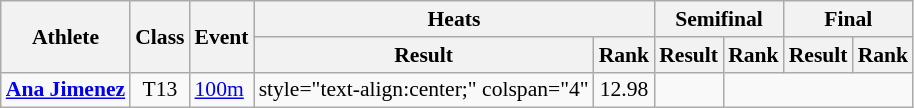<table class=wikitable style="font-size:90%">
<tr>
<th rowspan="2">Athlete</th>
<th rowspan="2">Class</th>
<th rowspan="2">Event</th>
<th colspan="2">Heats</th>
<th colspan="2">Semifinal</th>
<th colspan="2">Final</th>
</tr>
<tr>
<th>Result</th>
<th>Rank</th>
<th>Result</th>
<th>Rank</th>
<th>Result</th>
<th>Rank</th>
</tr>
<tr>
<td><strong><a href='#'>Ana Jimenez</a></strong></td>
<td style="text-align:center;">T13</td>
<td><a href='#'>100m</a></td>
<td>style="text-align:center;" colspan="4" </td>
<td style="text-align:center;">12.98</td>
<td style="text-align:center;"></td>
</tr>
</table>
